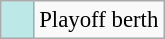<table class="wikitable" style="font-size:95%;">
<tr>
<td align="center" bgcolor="bce8e8" width=15></td>
<td>Playoff berth</td>
</tr>
</table>
